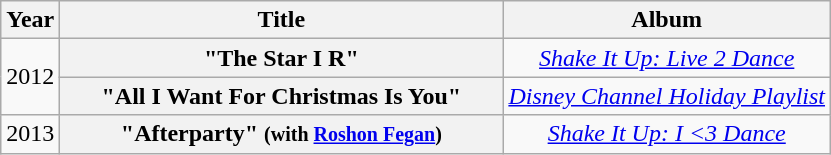<table class="wikitable plainrowheaders" style="text-align:center;" border="1">
<tr>
<th scope="col">Year</th>
<th scope="col" style="width:18em;">Title</th>
<th scope="col">Album</th>
</tr>
<tr>
<td rowspan="2">2012</td>
<th scope="row">"The Star I R"</th>
<td><em><a href='#'>Shake It Up: Live 2 Dance</a></em></td>
</tr>
<tr>
<th scope="row">"All I Want For Christmas Is You"</th>
<td><em><a href='#'>Disney Channel Holiday Playlist</a></em></td>
</tr>
<tr>
<td rowspan="1">2013</td>
<th scope="row">"Afterparty" <small>(with <a href='#'>Roshon Fegan</a>)</small></th>
<td><em><a href='#'>Shake It Up: I <3 Dance</a></em></td>
</tr>
</table>
